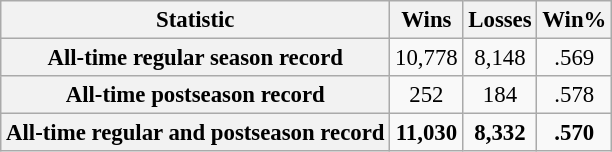<table class="wikitable plainrowheaders" style="text-align:center; font-size:95%">
<tr>
<th scope="col">Statistic</th>
<th scope="col">Wins</th>
<th scope="col">Losses</th>
<th scope="col">Win%</th>
</tr>
<tr>
<th scope="row">All-time regular season record</th>
<td>10,778</td>
<td>8,148</td>
<td>.569</td>
</tr>
<tr>
<th scope="row">All-time postseason record</th>
<td>252</td>
<td>184</td>
<td>.578</td>
</tr>
<tr>
<th scope="row">All-time regular and postseason record</th>
<td><strong>11,030</strong></td>
<td><strong>8,332</strong></td>
<td><strong>.570</strong></td>
</tr>
</table>
